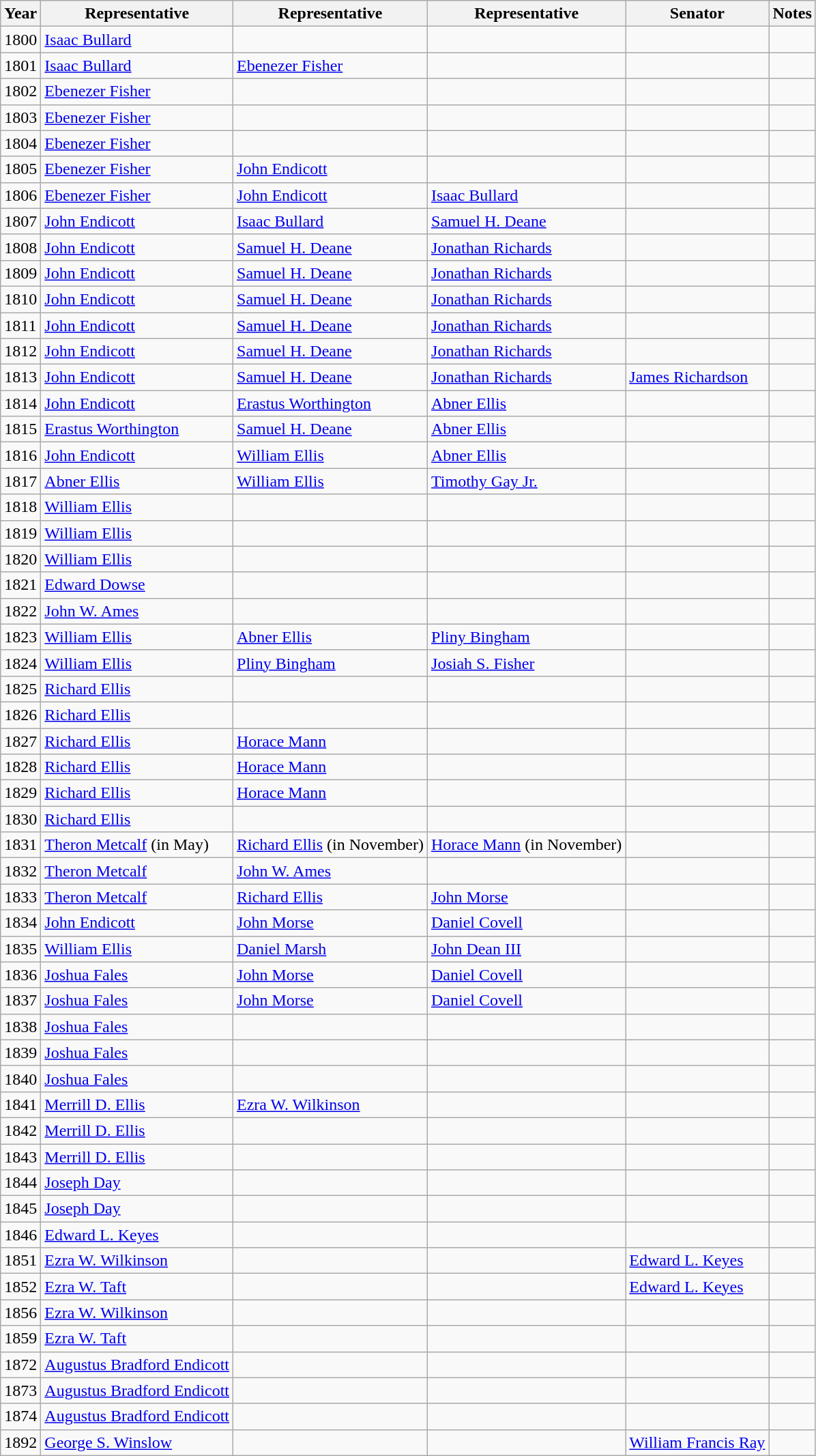<table class="wikitable collapsible sortable">
<tr>
<th>Year</th>
<th>Representative</th>
<th>Representative</th>
<th>Representative</th>
<th>Senator</th>
<th>Notes</th>
</tr>
<tr>
<td>1800</td>
<td><a href='#'>Isaac Bullard</a></td>
<td></td>
<td></td>
<td></td>
<td></td>
</tr>
<tr>
<td>1801</td>
<td><a href='#'>Isaac Bullard</a></td>
<td><a href='#'>Ebenezer Fisher</a></td>
<td></td>
<td></td>
<td></td>
</tr>
<tr>
<td>1802</td>
<td><a href='#'>Ebenezer Fisher</a></td>
<td></td>
<td></td>
<td></td>
<td></td>
</tr>
<tr>
<td>1803</td>
<td><a href='#'>Ebenezer Fisher</a></td>
<td></td>
<td></td>
<td></td>
<td></td>
</tr>
<tr>
<td>1804</td>
<td><a href='#'>Ebenezer Fisher</a></td>
<td></td>
<td></td>
<td></td>
<td></td>
</tr>
<tr>
<td>1805</td>
<td><a href='#'>Ebenezer Fisher</a></td>
<td><a href='#'>John Endicott</a></td>
<td></td>
<td></td>
<td></td>
</tr>
<tr>
<td>1806</td>
<td><a href='#'>Ebenezer Fisher</a></td>
<td><a href='#'>John Endicott</a></td>
<td><a href='#'>Isaac Bullard</a></td>
<td></td>
<td></td>
</tr>
<tr>
<td>1807</td>
<td><a href='#'>John Endicott</a></td>
<td><a href='#'>Isaac Bullard</a></td>
<td><a href='#'>Samuel H. Deane</a></td>
<td></td>
<td></td>
</tr>
<tr>
<td>1808</td>
<td><a href='#'>John Endicott</a></td>
<td><a href='#'>Samuel H. Deane</a></td>
<td><a href='#'>Jonathan Richards</a></td>
<td></td>
<td></td>
</tr>
<tr>
<td>1809</td>
<td><a href='#'>John Endicott</a></td>
<td><a href='#'>Samuel H. Deane</a></td>
<td><a href='#'>Jonathan Richards</a></td>
<td></td>
<td></td>
</tr>
<tr>
<td>1810</td>
<td><a href='#'>John Endicott</a></td>
<td><a href='#'>Samuel H. Deane</a></td>
<td><a href='#'>Jonathan Richards</a></td>
<td></td>
<td></td>
</tr>
<tr>
<td>1811</td>
<td><a href='#'>John Endicott</a></td>
<td><a href='#'>Samuel H. Deane</a></td>
<td><a href='#'>Jonathan Richards</a></td>
<td></td>
<td></td>
</tr>
<tr>
<td>1812</td>
<td><a href='#'>John Endicott</a></td>
<td><a href='#'>Samuel H. Deane</a></td>
<td><a href='#'>Jonathan Richards</a></td>
<td></td>
<td></td>
</tr>
<tr>
<td>1813</td>
<td><a href='#'>John Endicott</a></td>
<td><a href='#'>Samuel H. Deane</a></td>
<td><a href='#'>Jonathan Richards</a></td>
<td><a href='#'>James Richardson</a></td>
<td></td>
</tr>
<tr>
<td>1814</td>
<td><a href='#'>John Endicott</a></td>
<td><a href='#'>Erastus Worthington</a></td>
<td><a href='#'>Abner Ellis</a></td>
<td></td>
<td></td>
</tr>
<tr>
<td>1815</td>
<td><a href='#'>Erastus Worthington</a></td>
<td><a href='#'>Samuel H. Deane</a></td>
<td><a href='#'>Abner Ellis</a></td>
<td></td>
<td></td>
</tr>
<tr>
<td>1816</td>
<td><a href='#'>John Endicott</a></td>
<td><a href='#'>William Ellis</a></td>
<td><a href='#'>Abner Ellis</a></td>
<td></td>
<td></td>
</tr>
<tr>
<td>1817</td>
<td><a href='#'>Abner Ellis</a></td>
<td><a href='#'>William Ellis</a></td>
<td><a href='#'>Timothy Gay Jr.</a></td>
<td></td>
<td></td>
</tr>
<tr>
<td>1818</td>
<td><a href='#'>William Ellis</a></td>
<td></td>
<td></td>
<td></td>
<td></td>
</tr>
<tr>
<td>1819</td>
<td><a href='#'>William Ellis</a></td>
<td></td>
<td></td>
<td></td>
<td></td>
</tr>
<tr>
<td>1820</td>
<td><a href='#'>William Ellis</a></td>
<td></td>
<td></td>
<td></td>
<td></td>
</tr>
<tr>
<td>1821</td>
<td><a href='#'>Edward Dowse</a></td>
<td></td>
<td></td>
<td></td>
<td></td>
</tr>
<tr>
<td>1822</td>
<td><a href='#'>John W. Ames</a></td>
<td></td>
<td></td>
<td></td>
<td></td>
</tr>
<tr>
<td>1823</td>
<td><a href='#'>William Ellis</a></td>
<td><a href='#'>Abner Ellis</a></td>
<td><a href='#'>Pliny Bingham</a></td>
<td></td>
<td></td>
</tr>
<tr>
<td>1824</td>
<td><a href='#'>William Ellis</a></td>
<td><a href='#'>Pliny Bingham</a></td>
<td><a href='#'>Josiah S. Fisher</a></td>
<td></td>
<td></td>
</tr>
<tr>
<td>1825</td>
<td><a href='#'>Richard Ellis</a></td>
<td></td>
<td></td>
<td></td>
<td></td>
</tr>
<tr>
<td>1826</td>
<td><a href='#'>Richard Ellis</a></td>
<td></td>
<td></td>
<td></td>
<td></td>
</tr>
<tr>
<td>1827</td>
<td><a href='#'>Richard Ellis</a></td>
<td><a href='#'>Horace Mann</a></td>
<td></td>
<td></td>
<td></td>
</tr>
<tr>
<td>1828</td>
<td><a href='#'>Richard Ellis</a></td>
<td><a href='#'>Horace Mann</a></td>
<td></td>
<td></td>
<td></td>
</tr>
<tr>
<td>1829</td>
<td><a href='#'>Richard Ellis</a></td>
<td><a href='#'>Horace Mann</a></td>
<td></td>
<td></td>
<td></td>
</tr>
<tr>
<td>1830</td>
<td><a href='#'>Richard Ellis</a></td>
<td></td>
<td></td>
<td></td>
<td></td>
</tr>
<tr>
<td>1831</td>
<td><a href='#'>Theron Metcalf</a> (in May)</td>
<td><a href='#'>Richard Ellis</a> (in November)</td>
<td><a href='#'>Horace Mann</a> (in November)</td>
<td></td>
<td></td>
</tr>
<tr>
<td>1832</td>
<td><a href='#'>Theron Metcalf</a></td>
<td><a href='#'>John W. Ames</a></td>
<td></td>
<td></td>
<td></td>
</tr>
<tr>
<td>1833</td>
<td><a href='#'>Theron Metcalf</a></td>
<td><a href='#'>Richard Ellis</a></td>
<td><a href='#'>John Morse</a></td>
<td></td>
<td></td>
</tr>
<tr>
<td>1834</td>
<td><a href='#'>John Endicott</a></td>
<td><a href='#'>John Morse</a></td>
<td><a href='#'>Daniel Covell</a></td>
<td></td>
<td></td>
</tr>
<tr>
<td>1835</td>
<td><a href='#'>William Ellis</a></td>
<td><a href='#'>Daniel Marsh</a></td>
<td><a href='#'>John Dean III</a></td>
<td></td>
<td></td>
</tr>
<tr>
<td>1836</td>
<td><a href='#'>Joshua Fales</a></td>
<td><a href='#'>John Morse</a></td>
<td><a href='#'>Daniel Covell</a></td>
<td></td>
<td></td>
</tr>
<tr>
<td>1837</td>
<td><a href='#'>Joshua Fales</a></td>
<td><a href='#'>John Morse</a></td>
<td><a href='#'>Daniel Covell</a></td>
<td></td>
<td></td>
</tr>
<tr>
<td>1838</td>
<td><a href='#'>Joshua Fales</a></td>
<td></td>
<td></td>
<td></td>
<td></td>
</tr>
<tr>
<td>1839</td>
<td><a href='#'>Joshua Fales</a></td>
<td></td>
<td></td>
<td></td>
<td></td>
</tr>
<tr>
<td>1840</td>
<td><a href='#'>Joshua Fales</a></td>
<td></td>
<td></td>
<td></td>
<td></td>
</tr>
<tr>
<td>1841</td>
<td><a href='#'>Merrill D. Ellis</a></td>
<td><a href='#'>Ezra W. Wilkinson</a></td>
<td></td>
<td></td>
<td></td>
</tr>
<tr>
<td>1842</td>
<td><a href='#'>Merrill D. Ellis</a></td>
<td></td>
<td></td>
<td></td>
<td></td>
</tr>
<tr>
<td>1843</td>
<td><a href='#'>Merrill D. Ellis</a></td>
<td></td>
<td></td>
<td></td>
<td></td>
</tr>
<tr>
<td>1844</td>
<td><a href='#'>Joseph Day</a></td>
<td></td>
<td></td>
<td></td>
<td></td>
</tr>
<tr>
<td>1845</td>
<td><a href='#'>Joseph Day</a></td>
<td></td>
<td></td>
<td></td>
<td></td>
</tr>
<tr>
<td>1846</td>
<td><a href='#'>Edward L. Keyes</a></td>
<td></td>
<td></td>
<td></td>
<td></td>
</tr>
<tr>
<td>1851</td>
<td><a href='#'>Ezra W. Wilkinson</a></td>
<td></td>
<td></td>
<td><a href='#'>Edward L. Keyes</a></td>
<td></td>
</tr>
<tr>
<td>1852</td>
<td><a href='#'>Ezra W. Taft</a></td>
<td></td>
<td></td>
<td><a href='#'>Edward L. Keyes</a></td>
<td></td>
</tr>
<tr>
<td>1856</td>
<td><a href='#'>Ezra W. Wilkinson</a></td>
<td></td>
<td></td>
<td></td>
<td></td>
</tr>
<tr>
<td>1859</td>
<td><a href='#'>Ezra W. Taft</a></td>
<td></td>
<td></td>
<td></td>
<td></td>
</tr>
<tr>
<td>1872</td>
<td><a href='#'>Augustus Bradford Endicott</a></td>
<td></td>
<td></td>
<td></td>
<td></td>
</tr>
<tr>
<td>1873</td>
<td><a href='#'>Augustus Bradford Endicott</a></td>
<td></td>
<td></td>
<td></td>
<td></td>
</tr>
<tr>
<td>1874</td>
<td><a href='#'>Augustus Bradford Endicott</a></td>
<td></td>
<td></td>
<td></td>
<td></td>
</tr>
<tr>
<td>1892</td>
<td><a href='#'>George S. Winslow</a></td>
<td></td>
<td></td>
<td><a href='#'>William Francis Ray</a></td>
<td></td>
</tr>
</table>
